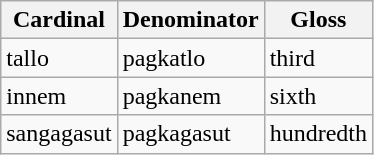<table class="wikitable" border="1" align="center">
<tr>
<th>Cardinal</th>
<th>Denominator</th>
<th>Gloss</th>
</tr>
<tr>
<td>tallo</td>
<td>pagkatlo</td>
<td>third</td>
</tr>
<tr>
<td>innem</td>
<td>pagkanem</td>
<td>sixth</td>
</tr>
<tr>
<td>sangagasut</td>
<td>pagkagasut</td>
<td>hundredth</td>
</tr>
</table>
